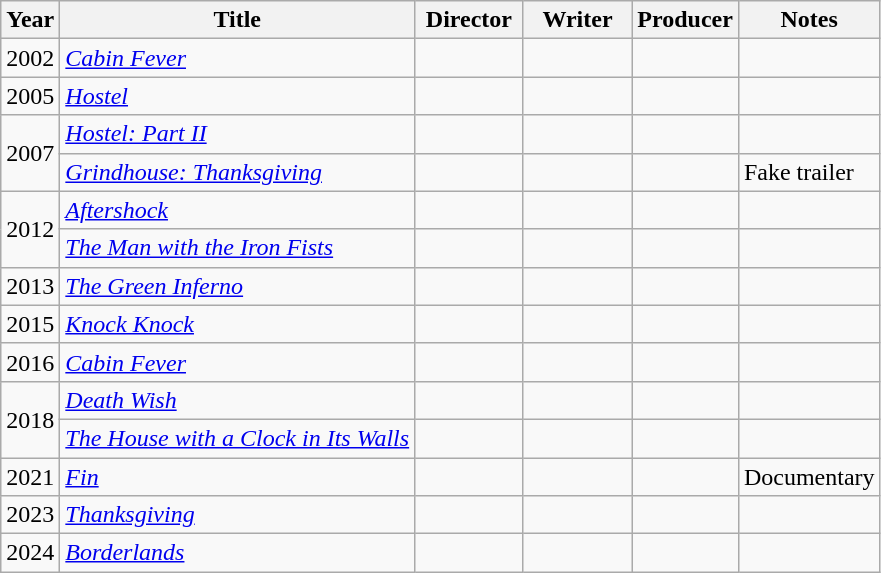<table class="wikitable">
<tr>
<th>Year</th>
<th>Title</th>
<th width=65>Director</th>
<th width=65>Writer</th>
<th>Producer</th>
<th>Notes</th>
</tr>
<tr>
<td>2002</td>
<td style="text-align:left;"><em><a href='#'>Cabin Fever</a></em></td>
<td></td>
<td></td>
<td></td>
<td></td>
</tr>
<tr>
<td>2005</td>
<td><em><a href='#'>Hostel</a></em></td>
<td></td>
<td></td>
<td></td>
<td></td>
</tr>
<tr>
<td rowspan="2">2007</td>
<td><em><a href='#'>Hostel: Part II</a></em></td>
<td></td>
<td></td>
<td></td>
<td></td>
</tr>
<tr>
<td><em><a href='#'>Grindhouse: Thanksgiving</a></em></td>
<td></td>
<td></td>
<td></td>
<td>Fake trailer</td>
</tr>
<tr>
<td rowspan=2>2012</td>
<td><em><a href='#'>Aftershock</a></em></td>
<td></td>
<td></td>
<td></td>
<td></td>
</tr>
<tr>
<td><em><a href='#'>The Man with the Iron Fists</a></em></td>
<td></td>
<td></td>
<td></td>
<td></td>
</tr>
<tr>
<td>2013</td>
<td><em><a href='#'>The Green Inferno</a></em></td>
<td></td>
<td></td>
<td></td>
<td></td>
</tr>
<tr>
<td>2015</td>
<td><em><a href='#'>Knock Knock</a></em></td>
<td></td>
<td></td>
<td></td>
<td></td>
</tr>
<tr>
<td>2016</td>
<td><em><a href='#'>Cabin Fever</a></em></td>
<td></td>
<td></td>
<td></td>
<td></td>
</tr>
<tr>
<td rowspan="2">2018</td>
<td><em><a href='#'>Death Wish</a></em></td>
<td></td>
<td></td>
<td></td>
<td></td>
</tr>
<tr>
<td><em><a href='#'>The House with a Clock in Its Walls</a></em></td>
<td></td>
<td></td>
<td></td>
<td></td>
</tr>
<tr>
<td>2021</td>
<td><em><a href='#'>Fin</a></em></td>
<td></td>
<td></td>
<td></td>
<td>Documentary</td>
</tr>
<tr>
<td>2023</td>
<td><em><a href='#'>Thanksgiving</a></em></td>
<td></td>
<td></td>
<td></td>
<td></td>
</tr>
<tr>
<td>2024</td>
<td><em><a href='#'>Borderlands</a></em></td>
<td></td>
<td></td>
<td></td>
<td></td>
</tr>
</table>
